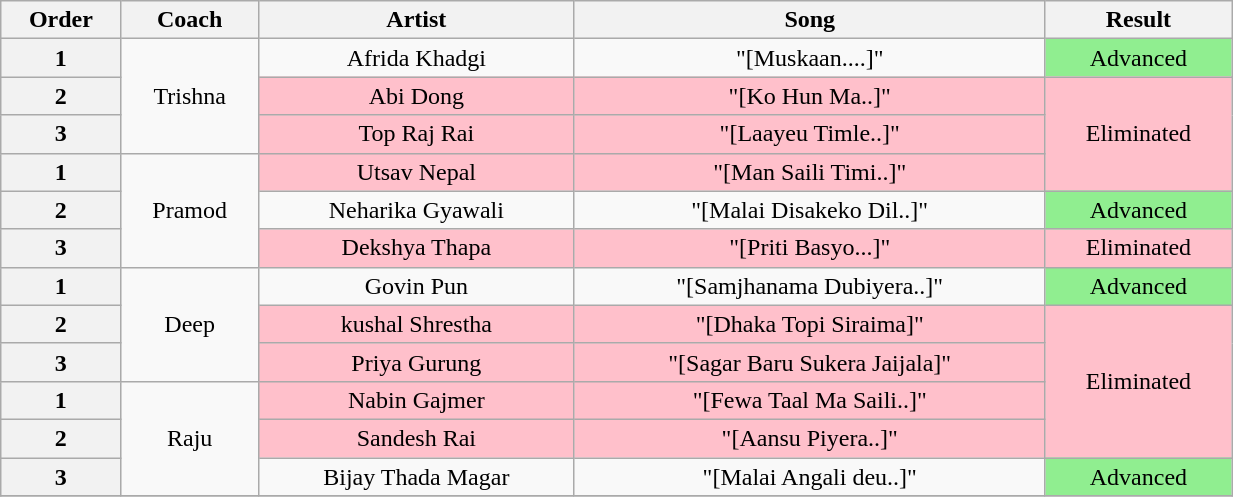<table class="wikitable" style="text-align: center; width:65%;">
<tr>
<th>Order</th>
<th>Coach</th>
<th>Artist</th>
<th>Song</th>
<th>Result</th>
</tr>
<tr>
<th>1</th>
<td rowspan=3>Trishna</td>
<td>Afrida Khadgi</td>
<td>"[Muskaan....]"</td>
<td style="background:lightgreen;">Advanced</td>
</tr>
<tr>
<th>2</th>
<td style="background:pink;">Abi Dong</td>
<td style="background:pink;">"[Ko Hun Ma..]"</td>
<td rowspan="3" style="background:pink;">Eliminated</td>
</tr>
<tr>
<th>3</th>
<td style="background:pink;">Top Raj Rai</td>
<td style="background:pink;">"[Laayeu Timle..]"</td>
</tr>
<tr>
<th>1</th>
<td rowspan=3>Pramod</td>
<td style="background:pink;">Utsav Nepal</td>
<td style="background:pink;">"[Man Saili Timi..]"</td>
</tr>
<tr>
<th>2</th>
<td>Neharika Gyawali</td>
<td>"[Malai Disakeko Dil..]"</td>
<td style="background:lightgreen;">Advanced</td>
</tr>
<tr>
<th>3</th>
<td style="background:pink;">Dekshya Thapa</td>
<td style="background:pink;">"[Priti Basyo...]"</td>
<td style="background:pink;">Eliminated</td>
</tr>
<tr>
<th>1</th>
<td rowspan=3>Deep</td>
<td>Govin Pun</td>
<td>"[Samjhanama Dubiyera..]"</td>
<td style="background:lightgreen;">Advanced</td>
</tr>
<tr>
<th>2</th>
<td style="background:pink;">kushal Shrestha</td>
<td style="background:pink;">"[Dhaka Topi Siraima]"</td>
<td rowspan="4" style="background:pink;">Eliminated</td>
</tr>
<tr>
<th>3</th>
<td style="background:pink;">Priya Gurung</td>
<td style="background:pink;">"[Sagar Baru Sukera Jaijala]"</td>
</tr>
<tr>
<th>1</th>
<td rowspan=3>Raju</td>
<td style="background:pink;">Nabin Gajmer</td>
<td style="background:pink;">"[Fewa Taal Ma Saili..]"</td>
</tr>
<tr>
<th>2</th>
<td style="background:pink;">Sandesh Rai</td>
<td style="background:pink;">"[Aansu Piyera..]"</td>
</tr>
<tr>
<th>3</th>
<td>Bijay Thada Magar</td>
<td>"[Malai Angali deu..]"</td>
<td style="background:lightgreen;">Advanced</td>
</tr>
<tr>
</tr>
</table>
